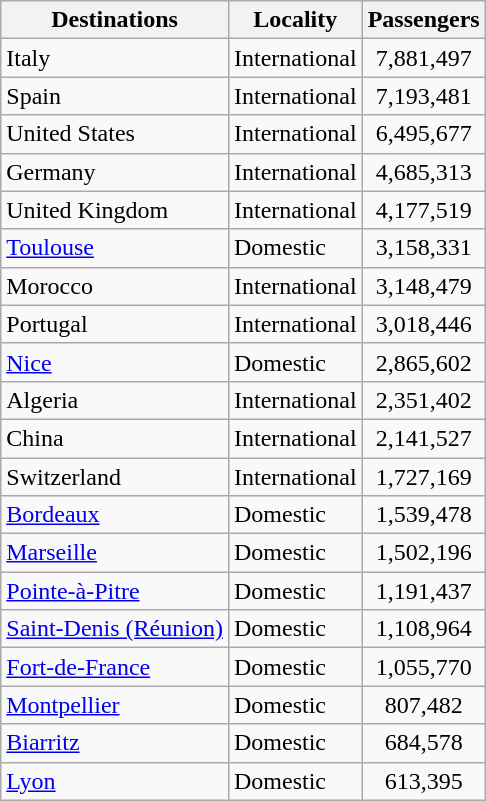<table class="wikitable floatright sortable" style="max-width: 22em">
<tr>
<th>Destinations</th>
<th>Locality</th>
<th>Passengers</th>
</tr>
<tr>
<td>Italy</td>
<td>International</td>
<td style="text-align:center;">7,881,497</td>
</tr>
<tr>
<td>Spain</td>
<td>International</td>
<td style="text-align:center;">7,193,481</td>
</tr>
<tr>
<td>United States</td>
<td>International</td>
<td style="text-align:center;">6,495,677</td>
</tr>
<tr>
<td>Germany</td>
<td>International</td>
<td style="text-align:center;">4,685,313</td>
</tr>
<tr>
<td>United Kingdom</td>
<td>International</td>
<td style="text-align:center;">4,177,519</td>
</tr>
<tr>
<td><a href='#'>Toulouse</a></td>
<td>Domestic</td>
<td style="text-align:center;">3,158,331</td>
</tr>
<tr>
<td>Morocco</td>
<td>International</td>
<td style="text-align:center;">3,148,479</td>
</tr>
<tr>
<td>Portugal</td>
<td>International</td>
<td style="text-align:center;">3,018,446</td>
</tr>
<tr>
<td><a href='#'>Nice</a></td>
<td>Domestic</td>
<td style="text-align:center;">2,865,602</td>
</tr>
<tr>
<td>Algeria</td>
<td>International</td>
<td style="text-align:center;">2,351,402</td>
</tr>
<tr>
<td>China</td>
<td>International</td>
<td style="text-align:center;">2,141,527</td>
</tr>
<tr>
<td>Switzerland</td>
<td>International</td>
<td style="text-align:center;">1,727,169</td>
</tr>
<tr>
<td><a href='#'>Bordeaux</a></td>
<td>Domestic</td>
<td style="text-align:center;">1,539,478</td>
</tr>
<tr>
<td><a href='#'>Marseille</a></td>
<td>Domestic</td>
<td style="text-align:center;">1,502,196</td>
</tr>
<tr>
<td><a href='#'>Pointe-à-Pitre</a></td>
<td>Domestic</td>
<td style="text-align:center;">1,191,437</td>
</tr>
<tr>
<td><a href='#'>Saint-Denis (Réunion)</a></td>
<td>Domestic</td>
<td style="text-align:center;">1,108,964</td>
</tr>
<tr>
<td><a href='#'>Fort-de-France</a></td>
<td>Domestic</td>
<td style="text-align:center;">1,055,770</td>
</tr>
<tr>
<td><a href='#'>Montpellier</a></td>
<td>Domestic</td>
<td style="text-align:center;">807,482</td>
</tr>
<tr>
<td><a href='#'>Biarritz</a></td>
<td>Domestic</td>
<td style="text-align:center;">684,578</td>
</tr>
<tr>
<td><a href='#'>Lyon</a></td>
<td>Domestic</td>
<td style="text-align:center;">613,395</td>
</tr>
</table>
